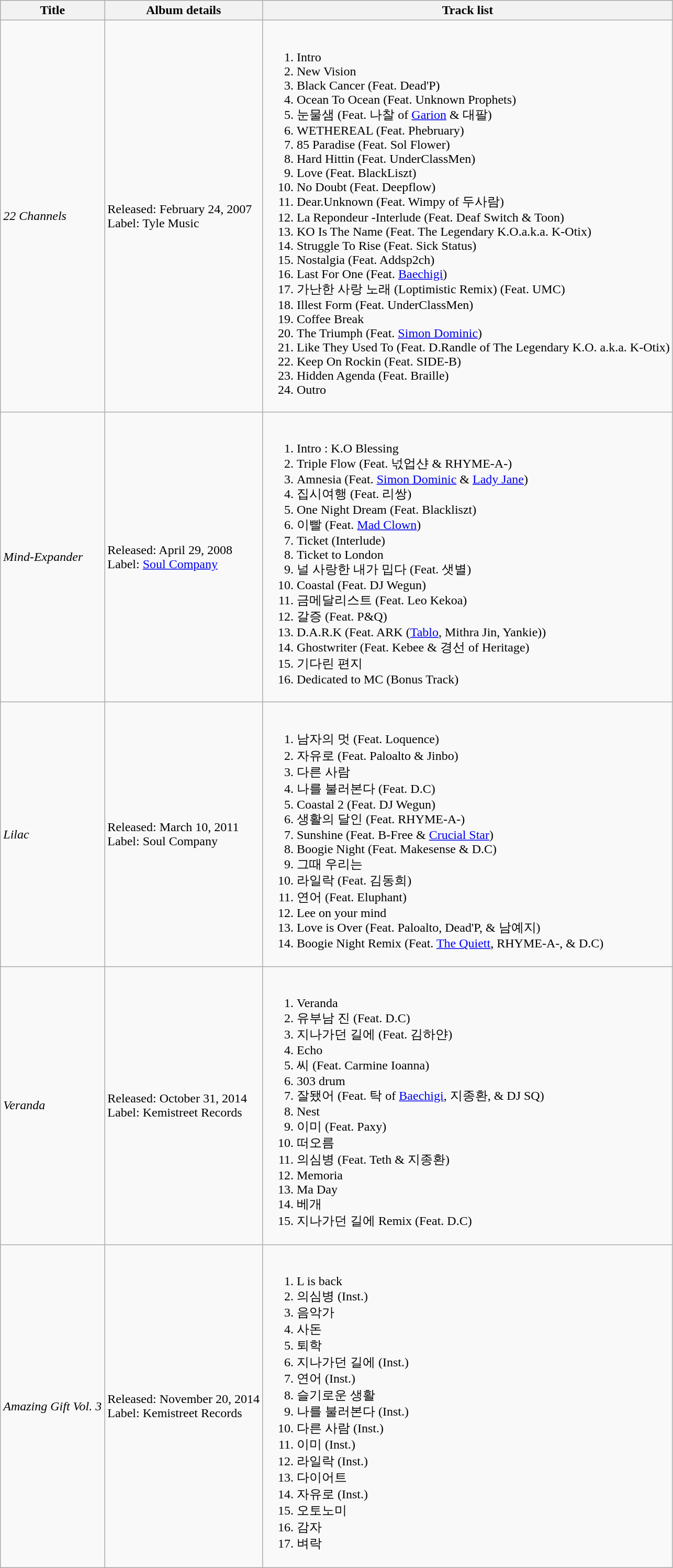<table class="wikitable">
<tr>
<th>Title</th>
<th>Album details</th>
<th>Track list</th>
</tr>
<tr>
<td><em>22 Channels</em></td>
<td>Released: February 24, 2007<br>Label: Tyle Music</td>
<td><br><ol><li>Intro</li><li>New Vision</li><li>Black Cancer (Feat. Dead'P)</li><li>Ocean To Ocean (Feat. Unknown Prophets)</li><li>눈물샘 (Feat. 나찰 of <a href='#'>Garion</a> & 대팔)</li><li>WETHEREAL (Feat. Phebruary)</li><li>85 Paradise (Feat. Sol Flower)</li><li>Hard Hittin (Feat. UnderClassMen)</li><li>Love (Feat. BlackLiszt)</li><li>No Doubt (Feat. Deepflow)</li><li>Dear.Unknown (Feat. Wimpy of 두사람)</li><li>La Repondeur -Interlude (Feat. Deaf Switch & Toon)</li><li>KO Is The Name (Feat. The Legendary K.O.a.k.a. K-Otix)</li><li>Struggle To Rise (Feat. Sick Status)</li><li>Nostalgia (Feat. Addsp2ch)</li><li>Last For One (Feat. <a href='#'>Baechigi</a>)</li><li>가난한 사랑 노래 (Loptimistic Remix) (Feat. UMC)</li><li>Illest Form (Feat. UnderClassMen)</li><li>Coffee Break</li><li>The Triumph (Feat. <a href='#'>Simon Dominic</a>)</li><li>Like They Used To (Feat. D.Randle of The Legendary K.O. a.k.a. K-Otix)</li><li>Keep On Rockin (Feat. SIDE-B)</li><li>Hidden Agenda (Feat. Braille)</li><li>Outro</li></ol></td>
</tr>
<tr>
<td><em>Mind-Expander</em></td>
<td>Released: April 29, 2008<br>Label: <a href='#'>Soul Company</a></td>
<td><br><ol><li>Intro : K.O Blessing</li><li>Triple Flow (Feat. 넋업샨 & RHYME-A-)</li><li>Amnesia (Feat. <a href='#'>Simon Dominic</a> & <a href='#'>Lady Jane</a>)</li><li>집시여행 (Feat. 리쌍)</li><li>One Night Dream (Feat. Blackliszt)</li><li>이빨 (Feat. <a href='#'>Mad Clown</a>)</li><li>Ticket (Interlude)</li><li>Ticket to London</li><li>널 사랑한 내가 밉다 (Feat. 샛별)</li><li>Coastal (Feat. DJ Wegun)</li><li>금메달리스트 (Feat. Leo Kekoa)</li><li>갈증 (Feat. P&Q)</li><li>D.A.R.K (Feat. ARK (<a href='#'>Tablo</a>, Mithra Jin, Yankie))</li><li>Ghostwriter (Feat. Kebee & 경선 of Heritage)</li><li>기다린 편지</li><li>Dedicated to MC (Bonus Track)</li></ol></td>
</tr>
<tr>
<td><em>Lilac</em></td>
<td>Released: March 10, 2011<br>Label: Soul Company</td>
<td><br><ol><li>남자의 멋 (Feat. Loquence)</li><li>자유로 (Feat. Paloalto & Jinbo)</li><li>다른 사람</li><li>나를 불러본다 (Feat. D.C)</li><li>Coastal 2 (Feat. DJ Wegun)</li><li>생활의 달인 (Feat. RHYME-A-)</li><li>Sunshine (Feat. B-Free & <a href='#'>Crucial Star</a>)</li><li>Boogie Night (Feat. Makesense & D.C)</li><li>그때 우리는</li><li>라일락 (Feat. 김동희)</li><li>연어 (Feat. Eluphant)</li><li>Lee on your mind</li><li>Love is Over (Feat. Paloalto, Dead'P, & 남예지)</li><li>Boogie Night Remix (Feat. <a href='#'>The Quiett</a>, RHYME-A-, & D.C)</li></ol></td>
</tr>
<tr>
<td><em>Veranda</em></td>
<td>Released: October 31, 2014<br>Label: Kemistreet Records</td>
<td><br><ol><li>Veranda</li><li>유부남 진 (Feat. D.C)</li><li>지나가던 길에 (Feat. 김하얀)</li><li>Echo</li><li>씨 (Feat. Carmine Ioanna)</li><li>303 drum</li><li>잘됐어 (Feat. 탁 of <a href='#'>Baechigi</a>, 지종환, & DJ SQ)</li><li>Nest</li><li>이미 (Feat. Paxy)</li><li>떠오름</li><li>의심병 (Feat. Teth & 지종환)</li><li>Memoria</li><li>Ma Day</li><li>베개</li><li>지나가던 길에 Remix (Feat. D.C)</li></ol></td>
</tr>
<tr>
<td><em>Amazing Gift Vol. 3</em></td>
<td>Released: November 20, 2014<br>Label: Kemistreet Records</td>
<td><br><ol><li>L is back</li><li>의심병 (Inst.)</li><li>음악가</li><li>사돈</li><li>퇴학</li><li>지나가던 길에 (Inst.)</li><li>연어 (Inst.)</li><li>슬기로운 생활</li><li>나를 불러본다 (Inst.)</li><li>다른 사람 (Inst.)</li><li>이미 (Inst.)</li><li>라일락 (Inst.)</li><li>다이어트</li><li>자유로 (Inst.)</li><li>오토노미</li><li>감자</li><li>벼락</li></ol></td>
</tr>
</table>
